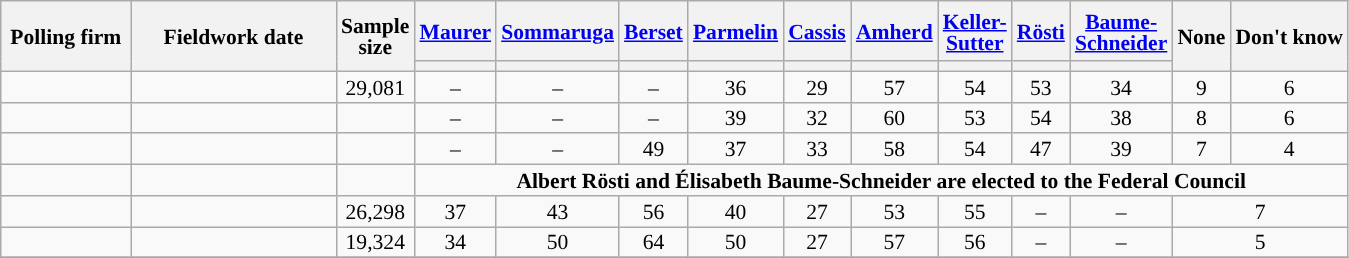<table class="wikitable" style="text-align:center;font-size:90%;line-height:14px;">
<tr style="height:40px;">
<th style="width:80px;" rowspan="2">Polling firm</th>
<th style="width:130px;" rowspan="2">Fieldwork date</th>
<th style="width:35px;" rowspan="2">Sample<br>size</th>
<th><a href='#'>Maurer</a><br></th>
<th><a href='#'>Sommaruga</a><br></th>
<th><a href='#'>Berset</a><br></th>
<th><a href='#'>Parmelin</a><br></th>
<th><a href='#'>Cassis</a><br></th>
<th><a href='#'>Amherd</a><br></th>
<th><a href='#'>Keller-<br>Sutter</a><br></th>
<th><a href='#'>Rösti</a><br></th>
<th><a href='#'>Baume-<br>Schneider</a><br></th>
<th rowspan=2>None</th>
<th rowspan=2>Don't know</th>
</tr>
<tr>
<th style="background:"></th>
<th style="background:"></th>
<th style="background:"></th>
<th style="background:"></th>
<th style="background:"></th>
<th style="background:"></th>
<th style="background:"></th>
<th style="background:"></th>
<th style="background:"></th>
</tr>
<tr>
<td></td>
<td></td>
<td>29,081</td>
<td>–</td>
<td>–</td>
<td>–</td>
<td>36</td>
<td>29</td>
<td>57</td>
<td>54</td>
<td>53</td>
<td>34</td>
<td>9</td>
<td>6</td>
</tr>
<tr>
<td></td>
<td></td>
<td></td>
<td>–</td>
<td>–</td>
<td>–</td>
<td>39</td>
<td>32</td>
<td>60</td>
<td>53</td>
<td>54</td>
<td>38</td>
<td>8</td>
<td>6</td>
</tr>
<tr>
<td></td>
<td></td>
<td></td>
<td>–</td>
<td>–</td>
<td>49</td>
<td>37</td>
<td>33</td>
<td>58</td>
<td>54</td>
<td>47</td>
<td>39</td>
<td>7</td>
<td>4</td>
</tr>
<tr>
<td></td>
<td></td>
<td></td>
<td colspan=11><strong>Albert Rösti and Élisabeth Baume-Schneider are elected to the Federal Council</strong></td>
</tr>
<tr>
<td></td>
<td></td>
<td>26,298</td>
<td>37</td>
<td>43</td>
<td>56</td>
<td>40</td>
<td>27</td>
<td>53</td>
<td>55</td>
<td>–</td>
<td>–</td>
<td colspan=2>7</td>
</tr>
<tr>
<td></td>
<td></td>
<td>19,324</td>
<td>34</td>
<td>50</td>
<td>64</td>
<td>50</td>
<td>27</td>
<td>57</td>
<td>56</td>
<td>–</td>
<td>–</td>
<td colspan=2>5</td>
</tr>
<tr>
</tr>
</table>
